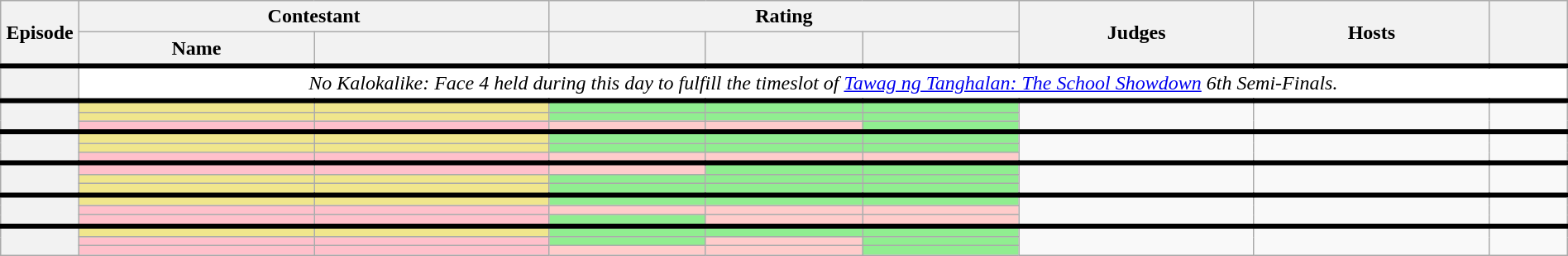<table class="wikitable" style="text-align:center;" width="100%">
<tr>
<th rowspan="2" width="5%">Episode</th>
<th colspan="2" width="30%">Contestant</th>
<th colspan="3" width="30%">Rating</th>
<th rowspan="2" width="15%">Judges</th>
<th rowspan="2" width="15%">Hosts</th>
<th rowspan="2" width="5%"></th>
</tr>
<tr>
<th width="15%">Name</th>
<th width="15%"></th>
<th width="10%"></th>
<th width="10%"></th>
<th width="10%"></th>
</tr>
<tr style="border-top: solid 4px;">
<th></th>
<td colspan="8" style="background:white;"><em>No Kalokalike: Face 4 held during this day to fulfill the timeslot of <a href='#'>Tawag ng Tanghalan: The School Showdown</a> 6th Semi-Finals.</em></td>
</tr>
<tr style="border-top: solid 4px;">
<th rowspan="3"></th>
<td style="background:khaki;"></td>
<td style="background:khaki;"></td>
<td style="background:#90ee90;"></td>
<td style="background:#90ee90;"></td>
<td style="background:#90ee90;"></td>
<td rowspan="3"></td>
<td rowspan="3"></td>
<td rowspan="3"></td>
</tr>
<tr>
<td style="background:khaki;"></td>
<td style="background:khaki;"></td>
<td style="background:#90ee90;"></td>
<td style="background:#90ee90;"></td>
<td style="background:#90ee90;"></td>
</tr>
<tr>
<td style="background:pink;"></td>
<td style="background:pink;"></td>
<td style="background:#FFCCCB;"></td>
<td style="background:#FFCCCB;"></td>
<td style="background:#90ee90;"></td>
</tr>
<tr style="border-top: solid 4px;">
<th rowspan="3"></th>
<td style="background:khaki;"></td>
<td style="background:khaki;"></td>
<td style="background:#90ee90;"></td>
<td style="background:#90ee90;"></td>
<td style="background:#90ee90;"></td>
<td rowspan="3"></td>
<td rowspan="3"></td>
<td rowspan="3"></td>
</tr>
<tr>
<td style="background:khaki;"></td>
<td style="background:khaki;"></td>
<td style="background:#90ee90;"></td>
<td style="background:#90ee90;"></td>
<td style="background:#90ee90;"></td>
</tr>
<tr>
<td style="background:pink;"></td>
<td style="background:pink;"></td>
<td style="background:#FFCCCB;"></td>
<td style="background:#FFCCCB;"></td>
<td style="background:#FFCCCB;"></td>
</tr>
<tr style="border-top: solid 4px;">
<th rowspan="3"></th>
<td style="background:pink;"></td>
<td style="background:pink;"></td>
<td style="background:#FFCCCB;"></td>
<td style="background:#90ee90;"></td>
<td style="background:#90ee90;"></td>
<td rowspan="3"></td>
<td rowspan="3"></td>
<td rowspan="3"></td>
</tr>
<tr>
<td style="background:khaki;"></td>
<td style="background:khaki;"></td>
<td style="background:#90ee90;"></td>
<td style="background:#90ee90;"></td>
<td style="background:#90ee90;"></td>
</tr>
<tr>
<td style="background:khaki;"></td>
<td style="background:khaki;"></td>
<td style="background:#90ee90;"></td>
<td style="background:#90ee90;"></td>
<td style="background:#90ee90;"></td>
</tr>
<tr style="border-top: solid 4px;">
<th rowspan="3"></th>
<td style="background:khaki;"></td>
<td style="background:khaki;"></td>
<td style="background:#90ee90;"></td>
<td style="background:#90ee90;"></td>
<td style="background:#90ee90;"></td>
<td rowspan="3"></td>
<td rowspan="3"></td>
<td rowspan="3"></td>
</tr>
<tr>
<td style="background:pink;"></td>
<td style="background:pink;"></td>
<td style="background:#FFCCCB;"></td>
<td style="background:#FFCCCB;"></td>
<td style="background:#FFCCCB;"></td>
</tr>
<tr>
<td style="background:pink;"></td>
<td style="background:pink;"></td>
<td style="background:#90ee90;"></td>
<td style="background:#FFCCCB;"></td>
<td style="background:#FFCCCB;"></td>
</tr>
<tr style="border-top: solid 4px;">
<th rowspan="3"></th>
<td style="background:khaki;"></td>
<td style="background:khaki;"></td>
<td style="background:#90ee90;"></td>
<td style="background:#90ee90;"></td>
<td style="background:#90ee90;"></td>
<td rowspan="3"></td>
<td rowspan="3"></td>
<td rowspan="3"></td>
</tr>
<tr>
<td style="background:pink;"></td>
<td style="background:pink;"></td>
<td style="background:#90ee90;"></td>
<td style="background:#FFCCCB;"></td>
<td style="background:#90ee90;"></td>
</tr>
<tr>
<td style="background:pink;"></td>
<td style="background:pink;"></td>
<td style="background:#FFCCCB;"></td>
<td style="background:#FFCCCB;"></td>
<td style="background:#90ee90;"></td>
</tr>
</table>
